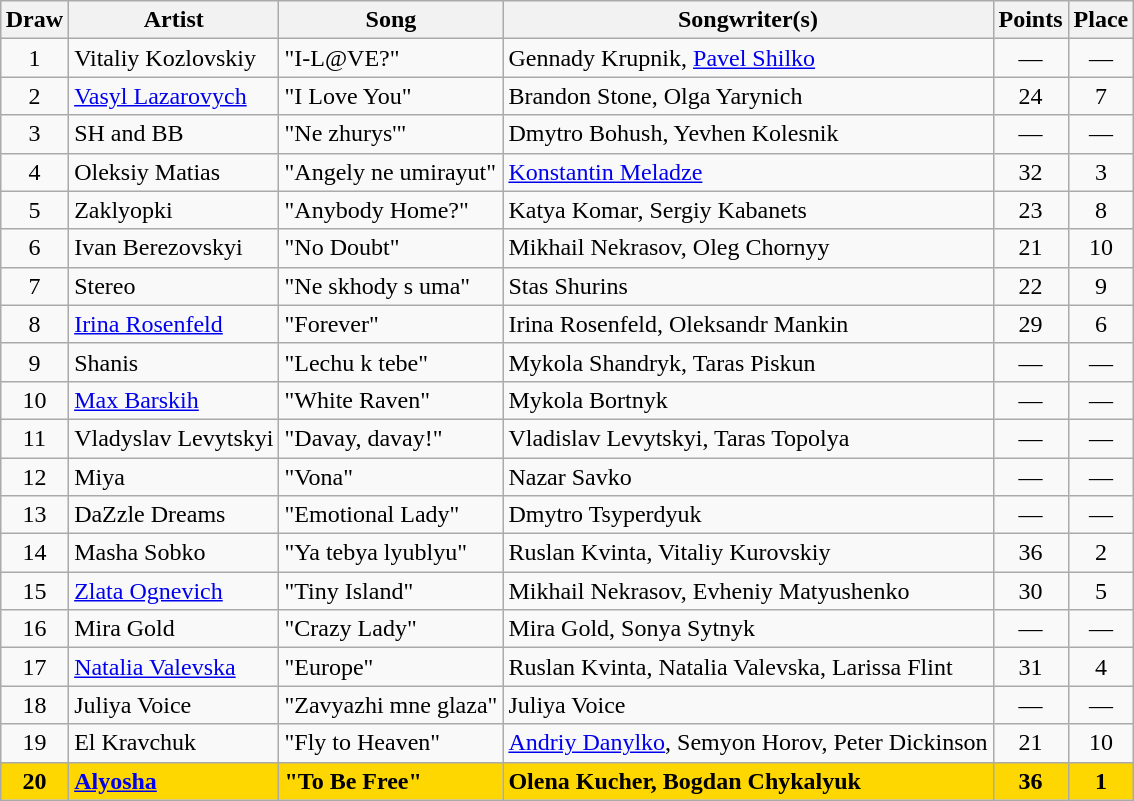<table class="sortable wikitable" style="margin: 1em auto 1em auto; text-align:center;">
<tr>
<th>Draw</th>
<th>Artist</th>
<th>Song</th>
<th>Songwriter(s)</th>
<th>Points</th>
<th>Place</th>
</tr>
<tr>
<td>1</td>
<td align="left">Vitaliy Kozlovskiy</td>
<td align="left">"I-L@VE?"</td>
<td align="left">Gennady Krupnik, <a href='#'>Pavel Shilko</a></td>
<td>—</td>
<td>—</td>
</tr>
<tr>
<td>2</td>
<td align="left"><a href='#'>Vasyl Lazarovych</a></td>
<td align="left">"I Love You"</td>
<td align="left">Brandon Stone, Olga Yarynich</td>
<td>24</td>
<td>7</td>
</tr>
<tr>
<td>3</td>
<td align="left">SH and BB</td>
<td align="left">"Ne zhurys'" </td>
<td align="left">Dmytro Bohush, Yevhen Kolesnik</td>
<td>—</td>
<td>—</td>
</tr>
<tr>
<td>4</td>
<td align="left">Oleksiy Matias</td>
<td align="left">"Angely ne umirayut" </td>
<td align="left"><a href='#'>Konstantin Meladze</a></td>
<td>32</td>
<td>3</td>
</tr>
<tr>
<td>5</td>
<td align="left">Zaklyopki</td>
<td align="left">"Anybody Home?"</td>
<td align="left">Katya Komar, Sergiy Kabanets</td>
<td>23</td>
<td>8</td>
</tr>
<tr>
<td>6</td>
<td align="left">Ivan Berezovskyi</td>
<td align="left">"No Doubt"</td>
<td align="left">Mikhail Nekrasov, Oleg Chornyy</td>
<td>21</td>
<td>10</td>
</tr>
<tr>
<td>7</td>
<td align="left">Stereo</td>
<td align="left">"Ne skhody s uma" </td>
<td align="left">Stas Shurins</td>
<td>22</td>
<td>9</td>
</tr>
<tr>
<td>8</td>
<td align="left"><a href='#'>Irina Rosenfeld</a></td>
<td align="left">"Forever"</td>
<td align="left">Irina Rosenfeld, Oleksandr Mankin</td>
<td>29</td>
<td>6</td>
</tr>
<tr>
<td>9</td>
<td align="left">Shanis</td>
<td align="left">"Lechu k tebe" </td>
<td align="left">Mykola Shandryk, Taras Piskun</td>
<td>—</td>
<td>—</td>
</tr>
<tr>
<td>10</td>
<td align="left"><a href='#'>Max Barskih</a></td>
<td align="left">"White Raven"</td>
<td align="left">Mykola Bortnyk</td>
<td>—</td>
<td>—</td>
</tr>
<tr>
<td>11</td>
<td align="left">Vladyslav Levytskyi</td>
<td align="left">"Davay, davay!" </td>
<td align="left">Vladislav Levytskyi, Taras Topolya</td>
<td>—</td>
<td>—</td>
</tr>
<tr>
<td>12</td>
<td align="left">Miya</td>
<td align="left">"Vona" </td>
<td align="left">Nazar Savko</td>
<td>—</td>
<td>—</td>
</tr>
<tr>
<td>13</td>
<td align="left">DaZzle Dreams</td>
<td align="left">"Emotional Lady"</td>
<td align="left">Dmytro Tsyperdyuk</td>
<td>—</td>
<td>—</td>
</tr>
<tr>
<td>14</td>
<td align="left">Masha Sobko</td>
<td align="left">"Ya tebya lyublyu" </td>
<td align="left">Ruslan Kvinta, Vitaliy Kurovskiy</td>
<td>36</td>
<td>2</td>
</tr>
<tr>
<td>15</td>
<td align="left"><a href='#'>Zlata Ognevich</a></td>
<td align="left">"Tiny Island"</td>
<td align="left">Mikhail Nekrasov, Evheniy Matyushenko</td>
<td>30</td>
<td>5</td>
</tr>
<tr>
<td>16</td>
<td align="left">Mira Gold</td>
<td align="left">"Crazy Lady"</td>
<td align="left">Mira Gold, Sonya Sytnyk</td>
<td>—</td>
<td>—</td>
</tr>
<tr>
<td>17</td>
<td align="left"><a href='#'>Natalia Valevska</a></td>
<td align="left">"Europe"</td>
<td align="left">Ruslan Kvinta, Natalia Valevska, Larissa Flint</td>
<td>31</td>
<td>4</td>
</tr>
<tr>
<td>18</td>
<td align="left">Juliya Voice</td>
<td align="left">"Zavyazhi mne glaza" </td>
<td align="left">Juliya Voice</td>
<td>—</td>
<td>—</td>
</tr>
<tr>
<td>19</td>
<td align="left">El Kravchuk</td>
<td align="left">"Fly to Heaven"</td>
<td align="left"><a href='#'>Andriy Danylko</a>, Semyon Horov, Peter Dickinson</td>
<td>21</td>
<td>10</td>
</tr>
<tr style="font-weight:bold; background:gold;">
<td>20</td>
<td align="left"><a href='#'>Alyosha</a></td>
<td align="left">"To Be Free"</td>
<td align="left">Olena Kucher, Bogdan Chykalyuk</td>
<td>36</td>
<td>1</td>
</tr>
</table>
